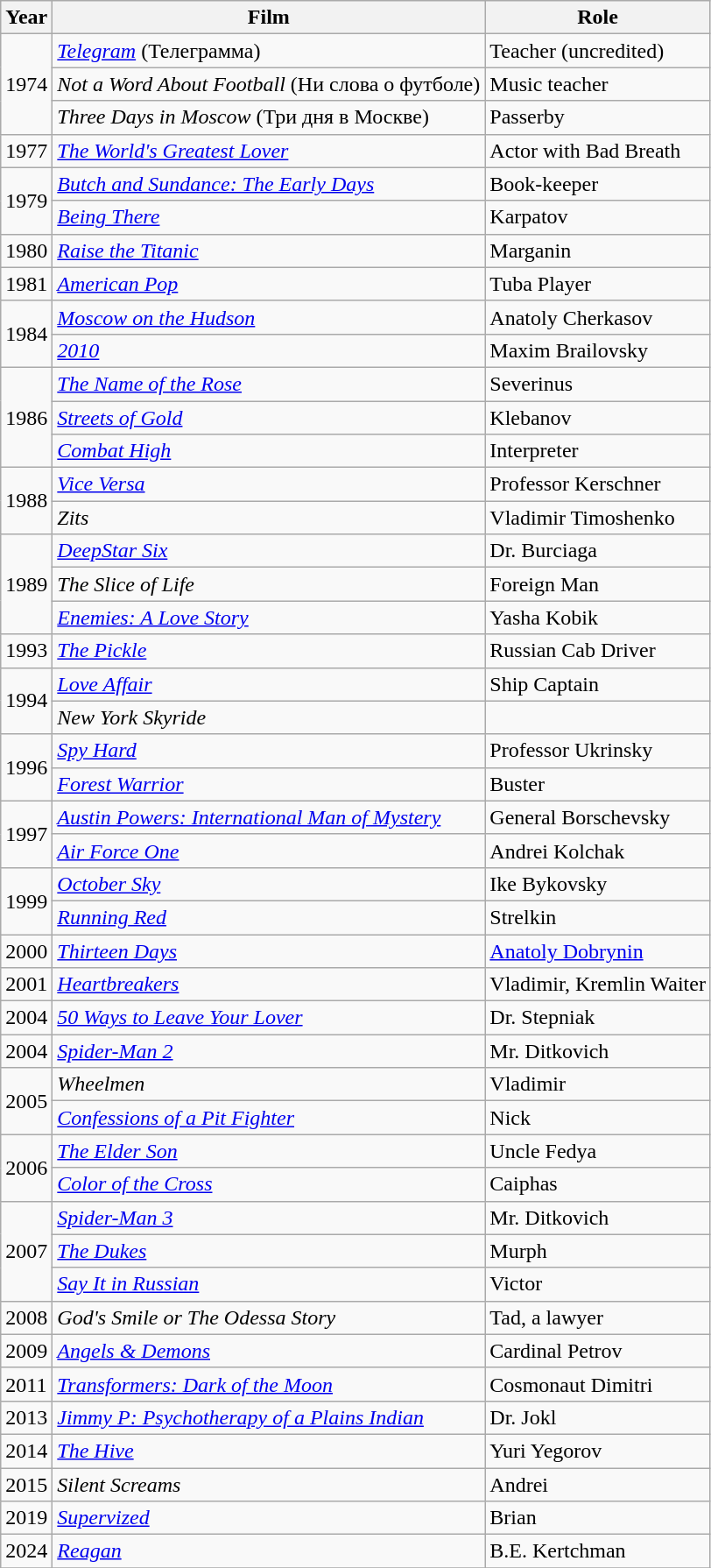<table class="wikitable sortable" style=text-align:left>
<tr>
<th scope="col">Year</th>
<th scope="col">Film</th>
<th scope="col">Role</th>
</tr>
<tr>
<td rowspan="3">1974</td>
<td><em><a href='#'>Telegram</a></em> (Телеграмма)</td>
<td>Teacher (uncredited)</td>
</tr>
<tr>
<td><em>Not a Word About Football</em> (Ни слова о футболе)</td>
<td>Music teacher</td>
</tr>
<tr>
<td><em>Three Days in Moscow</em> (Три дня в Москве)</td>
<td>Passerby</td>
</tr>
<tr>
<td>1977</td>
<td><em><a href='#'>The World's Greatest Lover</a></em></td>
<td>Actor with Bad Breath</td>
</tr>
<tr>
<td rowspan="2">1979</td>
<td><em><a href='#'>Butch and Sundance: The Early Days</a></em></td>
<td>Book-keeper</td>
</tr>
<tr>
<td><em><a href='#'>Being There</a></em></td>
<td>Karpatov</td>
</tr>
<tr>
<td>1980</td>
<td><em><a href='#'>Raise the Titanic</a></em></td>
<td>Marganin</td>
</tr>
<tr>
<td>1981</td>
<td><em><a href='#'>American Pop</a></em></td>
<td>Tuba Player</td>
</tr>
<tr>
<td rowspan="2">1984</td>
<td><em><a href='#'>Moscow on the Hudson</a></em></td>
<td>Anatoly Cherkasov</td>
</tr>
<tr>
<td><em><a href='#'>2010</a></em></td>
<td>Maxim Brailovsky</td>
</tr>
<tr>
<td rowspan="3">1986</td>
<td><em><a href='#'>The Name of the Rose</a></em></td>
<td>Severinus</td>
</tr>
<tr>
<td><em><a href='#'>Streets of Gold</a></em></td>
<td>Klebanov</td>
</tr>
<tr>
<td><em><a href='#'>Combat High</a></em></td>
<td>Interpreter</td>
</tr>
<tr>
<td rowspan="2">1988</td>
<td><em><a href='#'>Vice Versa</a></em></td>
<td>Professor  Kerschner</td>
</tr>
<tr>
<td><em>Zits</em></td>
<td>Vladimir Timoshenko</td>
</tr>
<tr>
<td rowspan="3">1989</td>
<td><em><a href='#'>DeepStar Six</a></em></td>
<td>Dr. Burciaga</td>
</tr>
<tr>
<td><em>The Slice of Life</em></td>
<td>Foreign Man</td>
</tr>
<tr>
<td><em><a href='#'>Enemies: A Love Story</a></em></td>
<td>Yasha Kobik</td>
</tr>
<tr>
<td>1993</td>
<td><em><a href='#'>The Pickle</a></em></td>
<td>Russian Cab Driver</td>
</tr>
<tr>
<td rowspan="2">1994</td>
<td><em><a href='#'>Love Affair</a></em></td>
<td>Ship Captain</td>
</tr>
<tr>
<td><em>New York Skyride</em></td>
<td></td>
</tr>
<tr>
<td rowspan="2">1996</td>
<td><em><a href='#'>Spy Hard</a></em></td>
<td>Professor Ukrinsky</td>
</tr>
<tr>
<td><em><a href='#'>Forest Warrior</a></em></td>
<td>Buster</td>
</tr>
<tr>
<td rowspan="2">1997</td>
<td><em><a href='#'>Austin Powers: International Man of Mystery</a></em></td>
<td>General Borschevsky</td>
</tr>
<tr>
<td><em><a href='#'>Air Force One</a></em></td>
<td>Andrei Kolchak</td>
</tr>
<tr>
<td rowspan="2">1999</td>
<td><em><a href='#'>October Sky</a></em></td>
<td>Ike Bykovsky</td>
</tr>
<tr>
<td><em><a href='#'>Running Red</a></em></td>
<td>Strelkin</td>
</tr>
<tr>
<td>2000</td>
<td><em><a href='#'>Thirteen Days</a></em></td>
<td><a href='#'>Anatoly Dobrynin</a></td>
</tr>
<tr>
<td>2001</td>
<td><em><a href='#'>Heartbreakers</a></em></td>
<td>Vladimir, Kremlin Waiter</td>
</tr>
<tr>
<td>2004</td>
<td><em><a href='#'>50 Ways to Leave Your Lover</a></em></td>
<td>Dr. Stepniak</td>
</tr>
<tr>
<td>2004</td>
<td><em><a href='#'>Spider-Man 2</a></em></td>
<td>Mr. Ditkovich</td>
</tr>
<tr>
<td rowspan="2">2005</td>
<td><em>Wheelmen</em></td>
<td>Vladimir</td>
</tr>
<tr>
<td><em><a href='#'>Confessions of a Pit Fighter</a></em></td>
<td>Nick</td>
</tr>
<tr>
<td rowspan="2">2006</td>
<td><em><a href='#'>The Elder Son</a></em></td>
<td>Uncle Fedya</td>
</tr>
<tr>
<td><em><a href='#'>Color of the Cross</a></em></td>
<td>Caiphas</td>
</tr>
<tr>
<td rowspan="3">2007</td>
<td><em><a href='#'>Spider-Man 3</a></em></td>
<td>Mr. Ditkovich</td>
</tr>
<tr>
<td><em><a href='#'>The Dukes</a></em></td>
<td>Murph</td>
</tr>
<tr>
<td><em><a href='#'>Say It in Russian</a></em></td>
<td>Victor</td>
</tr>
<tr>
<td>2008</td>
<td><em>God's Smile or The Odessa Story</em></td>
<td>Tad, a lawyer</td>
</tr>
<tr>
<td>2009</td>
<td><em><a href='#'>Angels & Demons</a></em></td>
<td>Cardinal Petrov</td>
</tr>
<tr>
<td>2011</td>
<td><em><a href='#'>Transformers: Dark of the Moon</a></em></td>
<td>Cosmonaut Dimitri</td>
</tr>
<tr>
<td>2013</td>
<td><em><a href='#'>Jimmy P: Psychotherapy of a Plains Indian</a></em></td>
<td>Dr. Jokl</td>
</tr>
<tr>
<td>2014</td>
<td><em><a href='#'>The Hive</a></em></td>
<td>Yuri Yegorov</td>
</tr>
<tr>
<td>2015</td>
<td><em>Silent Screams</em></td>
<td>Andrei</td>
</tr>
<tr>
<td>2019</td>
<td><em><a href='#'>Supervized</a></em></td>
<td>Brian</td>
</tr>
<tr>
<td>2024</td>
<td><em><a href='#'>Reagan</a></em></td>
<td>B.E. Kertchman</td>
</tr>
<tr>
</tr>
</table>
